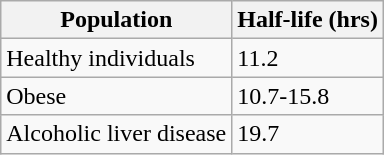<table class="wikitable">
<tr>
<th>Population</th>
<th>Half-life (hrs)</th>
</tr>
<tr>
<td>Healthy individuals</td>
<td>11.2</td>
</tr>
<tr>
<td>Obese</td>
<td>10.7-15.8</td>
</tr>
<tr>
<td>Alcoholic liver disease</td>
<td>19.7</td>
</tr>
</table>
